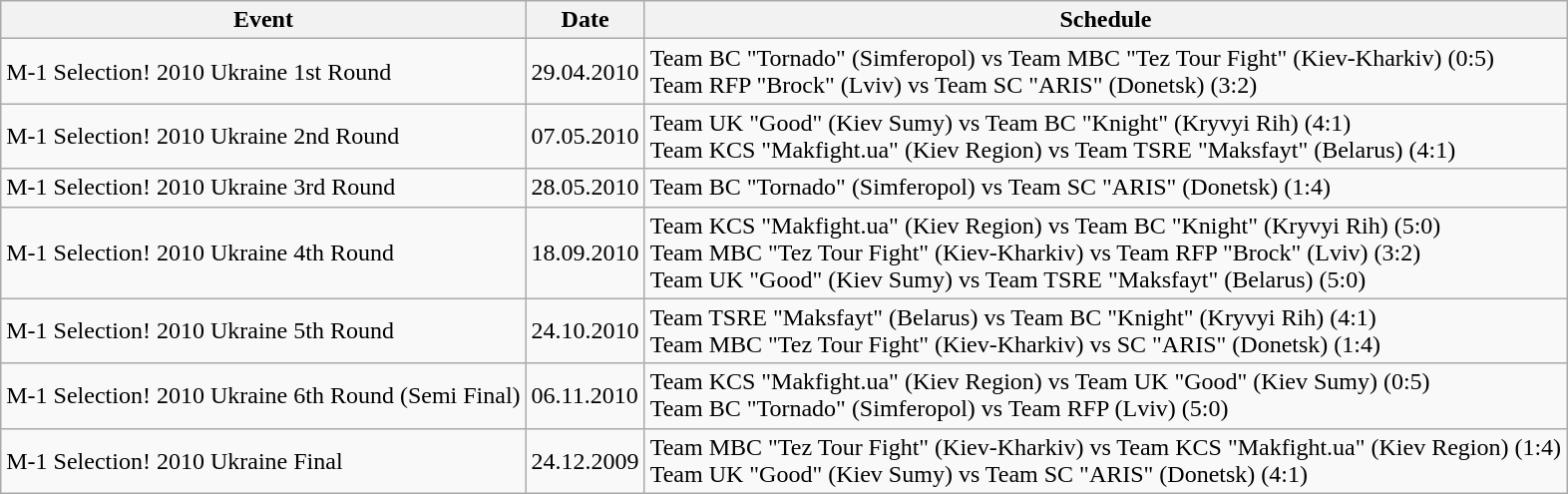<table class="wikitable" border="1">
<tr>
<th>Event</th>
<th>Date</th>
<th>Schedule</th>
</tr>
<tr>
<td>M-1 Selection! 2010 Ukraine 1st Round</td>
<td>29.04.2010</td>
<td>Team BC "Tornado" (Simferopol) vs Team MBC "Tez Tour Fight" (Kiev-Kharkiv) (0:5)<br>Team RFP "Brock" (Lviv) vs Team SC "ARIS" (Donetsk) (3:2)</td>
</tr>
<tr>
<td>M-1 Selection! 2010 Ukraine 2nd Round</td>
<td>07.05.2010</td>
<td>Team UK "Good" (Kiev Sumy) vs Team BC "Knight" (Kryvyi Rih) (4:1)<br>Team KCS "Makfight.ua" (Kiev Region) vs Team TSRE "Maksfayt" (Belarus) (4:1)</td>
</tr>
<tr>
<td>M-1 Selection! 2010 Ukraine 3rd Round</td>
<td>28.05.2010</td>
<td>Team BC "Tornado" (Simferopol) vs Team SC "ARIS" (Donetsk) (1:4)</td>
</tr>
<tr>
<td>M-1 Selection! 2010 Ukraine 4th Round</td>
<td>18.09.2010</td>
<td>Team KCS "Makfight.ua" (Kiev Region) vs Team BC "Knight" (Kryvyi Rih) (5:0)<br>Team MBC "Tez Tour Fight" (Kiev-Kharkiv) vs Team RFP "Brock" (Lviv) (3:2)
<br>Team UK "Good" (Kiev Sumy) vs Team TSRE "Maksfayt" (Belarus) (5:0)</td>
</tr>
<tr>
<td>M-1 Selection! 2010 Ukraine 5th Round</td>
<td>24.10.2010</td>
<td>Team TSRE "Maksfayt" (Belarus) vs Team BC "Knight" (Kryvyi Rih) (4:1)<br>Team MBC "Tez Tour Fight" (Kiev-Kharkiv) vs SC "ARIS" (Donetsk) (1:4)</td>
</tr>
<tr>
<td>M-1 Selection! 2010 Ukraine 6th Round (Semi Final)</td>
<td>06.11.2010</td>
<td>Team KCS "Makfight.ua" (Kiev Region) vs Team UK "Good" (Kiev Sumy) (0:5)<br>Team BC "Tornado" (Simferopol) vs Team RFP (Lviv) (5:0)</td>
</tr>
<tr>
<td>M-1 Selection! 2010 Ukraine Final</td>
<td>24.12.2009</td>
<td>Team MBC "Tez Tour Fight" (Kiev-Kharkiv) vs Team KCS "Makfight.ua" (Kiev Region) (1:4)<br>Team UK "Good" (Kiev Sumy) vs Team SC "ARIS" (Donetsk) (4:1)</td>
</tr>
</table>
